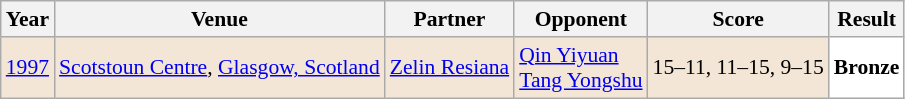<table class="sortable wikitable" style="font-size: 90%;">
<tr>
<th>Year</th>
<th>Venue</th>
<th>Partner</th>
<th>Opponent</th>
<th>Score</th>
<th>Result</th>
</tr>
<tr style="background:#F3E6D7">
<td align="center"><a href='#'>1997</a></td>
<td align="left"><a href='#'>Scotstoun Centre</a>, <a href='#'>Glasgow, Scotland</a></td>
<td align="left"> <a href='#'>Zelin Resiana</a></td>
<td align="left"> <a href='#'>Qin Yiyuan</a> <br>  <a href='#'>Tang Yongshu</a></td>
<td align="left">15–11, 11–15, 9–15</td>
<td style="text-align:left; background:white"> <strong>Bronze</strong></td>
</tr>
</table>
